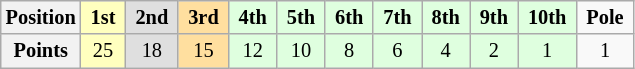<table class="wikitable" style="font-size:85%; text-align:center">
<tr>
<th>Position</th>
<td style="background:#FFFFBF;"> <strong>1st</strong> </td>
<td style="background:#DFDFDF;"> <strong>2nd</strong> </td>
<td style="background:#FFDF9F;"> <strong>3rd</strong> </td>
<td style="background:#DFFFDF;"> <strong>4th</strong> </td>
<td style="background:#DFFFDF;"> <strong>5th</strong> </td>
<td style="background:#DFFFDF;"> <strong>6th</strong> </td>
<td style="background:#DFFFDF;"> <strong>7th</strong> </td>
<td style="background:#DFFFDF;"> <strong>8th</strong> </td>
<td style="background:#DFFFDF;"> <strong>9th</strong> </td>
<td style="background:#DFFFDF;"> <strong>10th</strong> </td>
<td> <strong>Pole</strong> </td>
</tr>
<tr>
<th>Points</th>
<td style="background:#FFFFBF;">25</td>
<td style="background:#DFDFDF;">18</td>
<td style="background:#FFDF9F;">15</td>
<td style="background:#DFFFDF;">12</td>
<td style="background:#DFFFDF;">10</td>
<td style="background:#DFFFDF;">8</td>
<td style="background:#DFFFDF;">6</td>
<td style="background:#DFFFDF;">4</td>
<td style="background:#DFFFDF;">2</td>
<td style="background:#DFFFDF;">1</td>
<td>1</td>
</tr>
</table>
